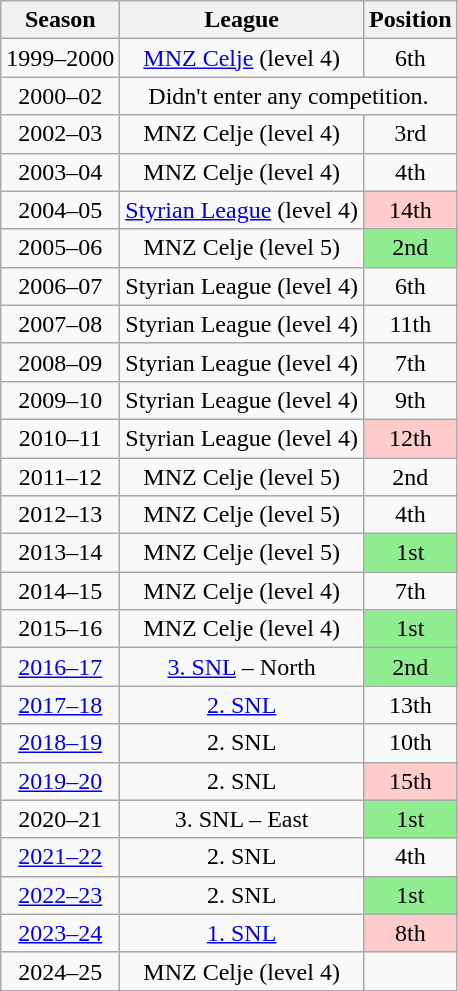<table class="wikitable" style="text-align: center">
<tr>
<th>Season</th>
<th>League</th>
<th>Position</th>
</tr>
<tr>
<td>1999–2000</td>
<td><a href='#'>MNZ Celje</a> (level 4)</td>
<td>6th</td>
</tr>
<tr>
<td>2000–02</td>
<td colspan="2">Didn't enter any competition.</td>
</tr>
<tr>
<td>2002–03</td>
<td>MNZ Celje (level 4)</td>
<td>3rd</td>
</tr>
<tr>
<td>2003–04</td>
<td>MNZ Celje (level 4)</td>
<td>4th</td>
</tr>
<tr>
<td>2004–05</td>
<td><a href='#'>Styrian League</a> (level 4)</td>
<td style="background: #FFCCCC;">14th</td>
</tr>
<tr>
<td>2005–06</td>
<td>MNZ Celje (level 5)</td>
<td style="background: #90EE90;">2nd</td>
</tr>
<tr>
<td>2006–07</td>
<td>Styrian League (level 4)</td>
<td>6th</td>
</tr>
<tr>
<td>2007–08</td>
<td>Styrian League (level 4)</td>
<td>11th</td>
</tr>
<tr>
<td>2008–09</td>
<td>Styrian League (level 4)</td>
<td>7th</td>
</tr>
<tr>
<td>2009–10</td>
<td>Styrian League (level 4)</td>
<td>9th</td>
</tr>
<tr>
<td>2010–11</td>
<td>Styrian League (level 4)</td>
<td style="background: #FFCCCC;">12th</td>
</tr>
<tr>
<td>2011–12</td>
<td>MNZ Celje (level 5)</td>
<td>2nd</td>
</tr>
<tr>
<td>2012–13</td>
<td>MNZ Celje (level 5)</td>
<td>4th</td>
</tr>
<tr>
<td>2013–14</td>
<td>MNZ Celje (level 5)</td>
<td style="background: #90EE90;">1st</td>
</tr>
<tr>
<td>2014–15</td>
<td>MNZ Celje (level 4)</td>
<td>7th</td>
</tr>
<tr>
<td>2015–16</td>
<td>MNZ Celje (level 4)</td>
<td style="background: #90EE90;">1st</td>
</tr>
<tr>
<td><a href='#'>2016–17</a></td>
<td><a href='#'>3. SNL</a> – North</td>
<td style="background: #90EE90;">2nd</td>
</tr>
<tr>
<td><a href='#'>2017–18</a></td>
<td><a href='#'>2. SNL</a></td>
<td>13th</td>
</tr>
<tr>
<td><a href='#'>2018–19</a></td>
<td>2. SNL</td>
<td>10th</td>
</tr>
<tr>
<td><a href='#'>2019–20</a></td>
<td>2. SNL</td>
<td style="background: #FFCCCC;">15th</td>
</tr>
<tr>
<td>2020–21</td>
<td>3. SNL – East</td>
<td style="background: #90EE90;">1st</td>
</tr>
<tr>
<td><a href='#'>2021–22</a></td>
<td>2. SNL</td>
<td>4th</td>
</tr>
<tr>
<td><a href='#'>2022–23</a></td>
<td>2. SNL</td>
<td style="background: #90EE90;">1st</td>
</tr>
<tr>
<td><a href='#'>2023–24</a></td>
<td><a href='#'>1. SNL</a></td>
<td style="background: #FFCCCC;">8th</td>
</tr>
<tr>
<td>2024–25</td>
<td>MNZ Celje (level 4)</td>
<td></td>
</tr>
</table>
